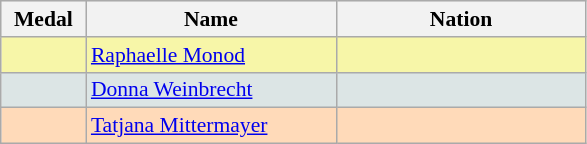<table class=wikitable style="border:1px solid #AAAAAA;font-size:90%">
<tr bgcolor="#E4E4E4">
<th width=50>Medal</th>
<th width=160>Name</th>
<th width=160>Nation</th>
</tr>
<tr bgcolor="#F7F6A8">
<td align="center"></td>
<td><a href='#'>Raphaelle Monod</a></td>
<td></td>
</tr>
<tr bgcolor="#DCE5E5">
<td align="center"></td>
<td><a href='#'>Donna Weinbrecht</a></td>
<td></td>
</tr>
<tr bgcolor="#FFDAB9">
<td align="center"></td>
<td><a href='#'>Tatjana Mittermayer</a></td>
<td></td>
</tr>
</table>
